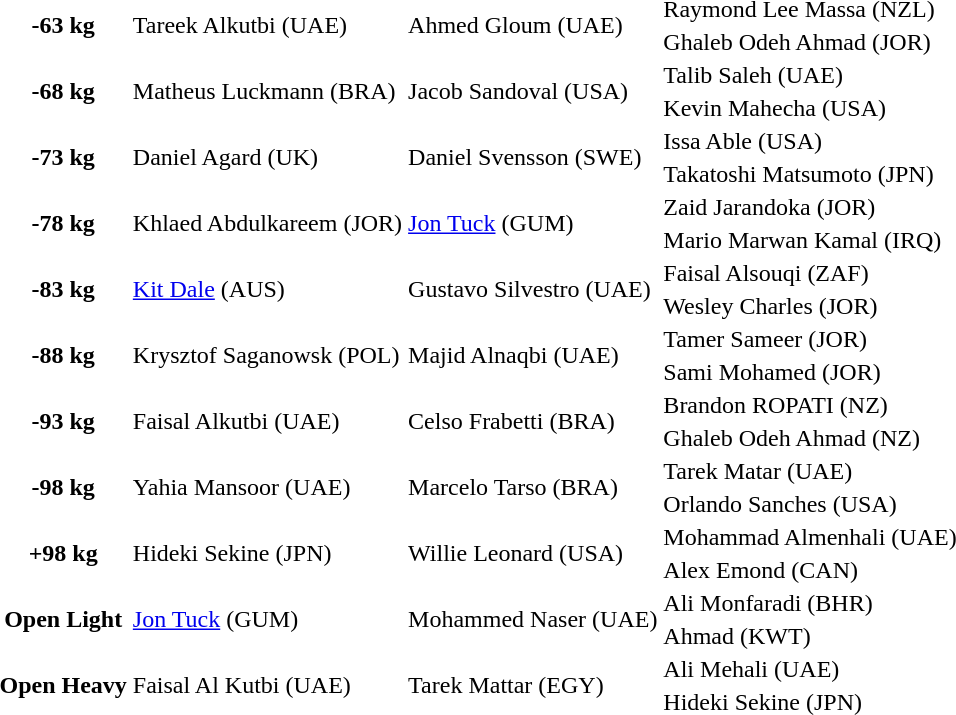<table>
<tr>
<th scope=row rowspan=2>-63 kg</th>
<td rowspan=2> Tareek Alkutbi (UAE)</td>
<td rowspan=2> Ahmed Gloum (UAE)</td>
<td> Raymond Lee Massa  (NZL)</td>
</tr>
<tr>
<td> Ghaleb Odeh Ahmad (JOR)</td>
</tr>
<tr>
<th scope=row rowspan=2>-68 kg</th>
<td rowspan=2> Matheus Luckmann (BRA)</td>
<td rowspan=2> Jacob Sandoval (USA)</td>
<td> Talib Saleh (UAE)</td>
</tr>
<tr>
<td> Kevin Mahecha (USA)</td>
</tr>
<tr>
<th scope=row rowspan=2>-73 kg</th>
<td rowspan=2> Daniel Agard (UK)</td>
<td rowspan=2> Daniel Svensson (SWE)</td>
<td> Issa Able (USA)</td>
</tr>
<tr>
<td> Takatoshi Matsumoto (JPN)</td>
</tr>
<tr>
<th scope=row rowspan=2>-78 kg</th>
<td rowspan=2> Khlaed Abdulkareem (JOR)</td>
<td rowspan=2> <a href='#'>Jon Tuck</a> (GUM)</td>
<td> Zaid Jarandoka (JOR)</td>
</tr>
<tr>
<td> Mario Marwan Kamal (IRQ)</td>
</tr>
<tr>
<th scope=row rowspan=2>-83 kg</th>
<td rowspan=2> <a href='#'>Kit Dale</a> (AUS)</td>
<td rowspan=2> Gustavo Silvestro (UAE)</td>
<td> Faisal Alsouqi (ZAF)</td>
</tr>
<tr>
<td> Wesley Charles (JOR)</td>
</tr>
<tr>
<th scope=row rowspan=2>-88 kg</th>
<td rowspan=2> Krysztof Saganowsk (POL)</td>
<td rowspan=2> Majid Alnaqbi (UAE)</td>
<td> Tamer Sameer (JOR)</td>
</tr>
<tr>
<td> Sami Mohamed (JOR)</td>
</tr>
<tr>
<th scope=row rowspan=2>-93 kg</th>
<td rowspan=2> Faisal Alkutbi (UAE)</td>
<td rowspan=2> Celso Frabetti (BRA)</td>
<td> Brandon ROPATI (NZ)</td>
</tr>
<tr>
<td> Ghaleb Odeh Ahmad (NZ)</td>
</tr>
<tr>
<th scope=row rowspan=2>-98 kg</th>
<td rowspan=2> Yahia Mansoor (UAE)</td>
<td rowspan=2> Marcelo Tarso (BRA)</td>
<td> Tarek Matar (UAE)</td>
</tr>
<tr>
<td> Orlando Sanches (USA)</td>
</tr>
<tr>
<th scope=row rowspan=2>+98 kg</th>
<td rowspan=2> Hideki Sekine (JPN)</td>
<td rowspan=2> Willie Leonard (USA)</td>
<td> Mohammad Almenhali (UAE)</td>
</tr>
<tr>
<td> Alex Emond (CAN)</td>
</tr>
<tr>
<th scope=row rowspan=2>Open Light</th>
<td rowspan=2> <a href='#'>Jon Tuck</a> (GUM)</td>
<td rowspan=2> Mohammed Naser (UAE)</td>
<td> Ali Monfaradi (BHR)</td>
</tr>
<tr>
<td> Ahmad (KWT)</td>
</tr>
<tr>
<th scope=row rowspan=2>Open Heavy</th>
<td rowspan=2> Faisal Al Kutbi (UAE)</td>
<td rowspan=2> Tarek Mattar (EGY)</td>
<td> Ali Mehali (UAE)</td>
</tr>
<tr>
<td> Hideki Sekine (JPN)</td>
</tr>
</table>
